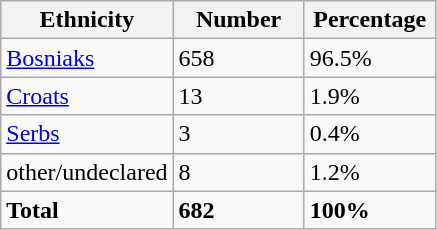<table class="wikitable">
<tr>
<th width="100px">Ethnicity</th>
<th width="80px">Number</th>
<th width="80px">Percentage</th>
</tr>
<tr>
<td><a href='#'>Bosniaks</a></td>
<td>658</td>
<td>96.5%</td>
</tr>
<tr>
<td><a href='#'>Croats</a></td>
<td>13</td>
<td>1.9%</td>
</tr>
<tr>
<td><a href='#'>Serbs</a></td>
<td>3</td>
<td>0.4%</td>
</tr>
<tr>
<td>other/undeclared</td>
<td>8</td>
<td>1.2%</td>
</tr>
<tr>
<td><strong>Total</strong></td>
<td><strong>682</strong></td>
<td><strong>100%</strong></td>
</tr>
</table>
